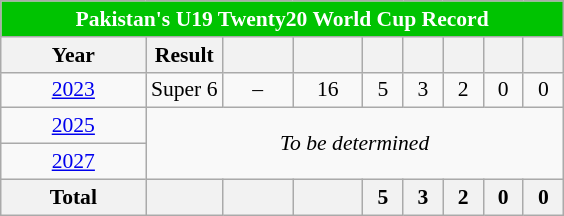<table class="wikitable" style="font-size:90%; text-align:center">
<tr>
<th style="color:white; background:#00C301;" colspan=9>Pakistan's U19 Twenty20 World Cup Record</th>
</tr>
<tr>
<th width="90">Year</th>
<th>Result</th>
<th width="40"></th>
<th width="40"></th>
<th width="20"></th>
<th width="20"></th>
<th width="20"></th>
<th width="20"></th>
<th width="20"></th>
</tr>
<tr>
<td> <a href='#'>2023</a></td>
<td>Super 6</td>
<td>–</td>
<td>16</td>
<td>5</td>
<td>3</td>
<td>2</td>
<td>0</td>
<td>0</td>
</tr>
<tr>
<td> <a href='#'>2025</a></td>
<td colspan="8" rowspan="2"><em>To be determined</em></td>
</tr>
<tr>
<td> <a href='#'>2027</a></td>
</tr>
<tr>
<th>Total</th>
<th></th>
<th></th>
<th></th>
<th>5</th>
<th>3</th>
<th>2</th>
<th>0</th>
<th>0</th>
</tr>
</table>
